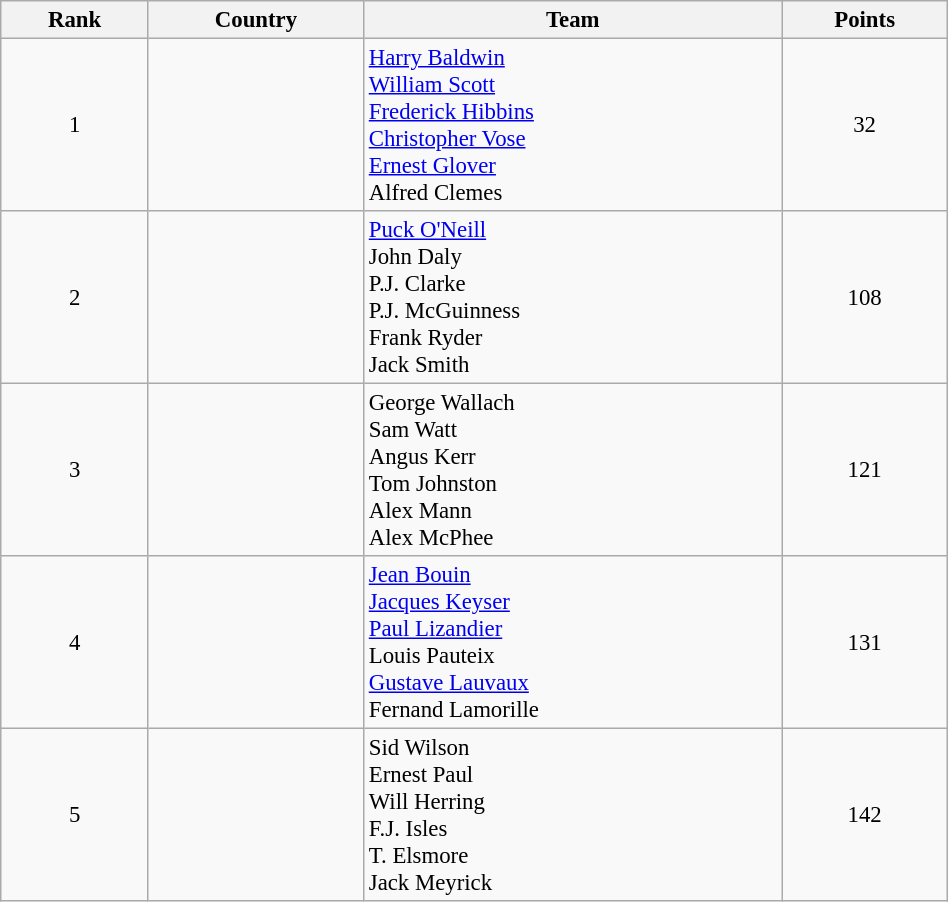<table class="wikitable sortable" style=" text-align:center; font-size:95%;" width="50%">
<tr>
<th>Rank</th>
<th>Country</th>
<th>Team</th>
<th>Points</th>
</tr>
<tr>
<td align=center>1</td>
<td align=left></td>
<td align=left><a href='#'>Harry Baldwin</a><br><a href='#'>William Scott</a><br><a href='#'>Frederick Hibbins</a><br><a href='#'>Christopher Vose</a><br><a href='#'>Ernest Glover</a><br>Alfred Clemes</td>
<td>32</td>
</tr>
<tr>
<td align=center>2</td>
<td align=left></td>
<td align=left><a href='#'>Puck O'Neill</a><br>John Daly<br>P.J. Clarke<br>P.J. McGuinness<br>Frank Ryder<br>Jack Smith</td>
<td>108</td>
</tr>
<tr>
<td align=center>3</td>
<td align=left></td>
<td align=left>George Wallach<br>Sam Watt<br>Angus Kerr<br>Tom Johnston<br>Alex Mann<br>Alex McPhee</td>
<td>121</td>
</tr>
<tr>
<td align=center>4</td>
<td align=left></td>
<td align=left><a href='#'>Jean Bouin</a><br><a href='#'>Jacques Keyser</a><br><a href='#'>Paul Lizandier</a><br>Louis Pauteix<br><a href='#'>Gustave Lauvaux</a><br>Fernand Lamorille</td>
<td>131</td>
</tr>
<tr>
<td align=center>5</td>
<td align=left></td>
<td align=left>Sid Wilson<br>Ernest Paul<br>Will Herring<br>F.J. Isles<br>T. Elsmore<br>Jack Meyrick</td>
<td>142</td>
</tr>
</table>
